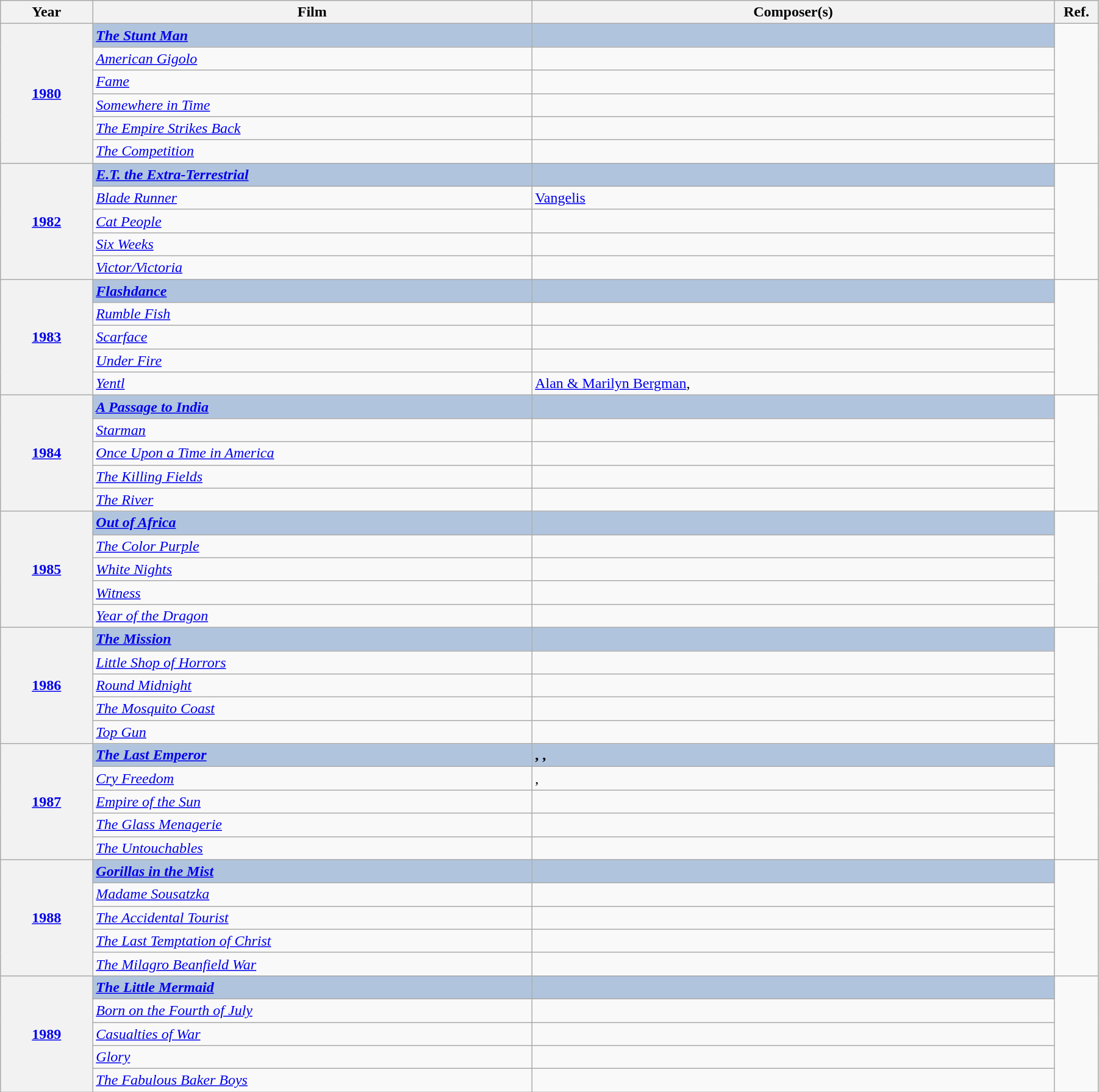<table class="wikitable sortable unsortable" style="width:95%;" cellpadding="6">
<tr>
<th scope="col" style="width:70pt">Year</th>
<th scope="col" style="width:40%">Film</th>
<th scope="col">Composer(s)</th>
<th scope="col" class="unsortable" style="width:30pt">Ref.</th>
</tr>
<tr>
<th rowspan="6" style="text-align:center;"><a href='#'>1980</a></th>
<td style="background:#B0C4DE;"><strong><em><a href='#'>The Stunt Man</a></em></strong></td>
<td style="background:#B0C4DE;"><strong></strong></td>
<td rowspan="6"></td>
</tr>
<tr>
<td><em><a href='#'>American Gigolo</a></em></td>
<td></td>
</tr>
<tr>
<td><em><a href='#'>Fame</a></em></td>
<td></td>
</tr>
<tr>
<td><em><a href='#'>Somewhere in Time</a></em></td>
<td></td>
</tr>
<tr>
<td><em><a href='#'>The Empire Strikes Back</a></em></td>
<td></td>
</tr>
<tr>
<td><em><a href='#'>The Competition</a></em></td>
<td></td>
</tr>
<tr>
<th rowspan="5" style="text-align:center;"><a href='#'>1982</a></th>
<td style="background:#B0C4DE;"><strong><em><a href='#'>E.T. the Extra-Terrestrial</a></em></strong></td>
<td style="background:#B0C4DE;"><strong></strong></td>
<td rowspan="5"></td>
</tr>
<tr>
<td><em><a href='#'>Blade Runner</a></em></td>
<td><a href='#'>Vangelis</a></td>
</tr>
<tr>
<td><em><a href='#'>Cat People</a></em></td>
<td></td>
</tr>
<tr>
<td><em><a href='#'>Six Weeks</a></em></td>
<td></td>
</tr>
<tr>
<td><em><a href='#'>Victor/Victoria</a></em></td>
<td></td>
</tr>
<tr>
<th rowspan="5" style="text-align:center;"><a href='#'>1983</a></th>
<td style="background:#B0C4DE;"><strong><em><a href='#'>Flashdance</a></em></strong></td>
<td style="background:#B0C4DE;"><strong></strong></td>
<td rowspan="5"></td>
</tr>
<tr>
<td><em><a href='#'>Rumble Fish</a></em></td>
<td></td>
</tr>
<tr>
<td><em><a href='#'>Scarface</a></em></td>
<td></td>
</tr>
<tr>
<td><em><a href='#'>Under Fire</a></em></td>
<td></td>
</tr>
<tr>
<td><em><a href='#'>Yentl</a></em></td>
<td><a href='#'>Alan & Marilyn Bergman</a>, </td>
</tr>
<tr>
<th rowspan="5" style="text-align:center;"><a href='#'>1984</a></th>
<td style="background:#B0C4DE;"><strong><em><a href='#'>A Passage to India</a></em></strong></td>
<td style="background:#B0C4DE;"><strong></strong></td>
<td rowspan="5"></td>
</tr>
<tr>
<td><em><a href='#'>Starman</a></em></td>
<td></td>
</tr>
<tr>
<td><em><a href='#'>Once Upon a Time in America</a></em></td>
<td></td>
</tr>
<tr>
<td><em><a href='#'>The Killing Fields</a></em></td>
<td></td>
</tr>
<tr>
<td><em><a href='#'>The River</a></em></td>
<td></td>
</tr>
<tr>
<th rowspan="5" style="text-align:center;"><a href='#'>1985</a></th>
<td style="background:#B0C4DE;"><strong><em><a href='#'>Out of Africa</a></em></strong></td>
<td style="background:#B0C4DE;"><strong></strong></td>
<td rowspan="5"></td>
</tr>
<tr>
<td><em><a href='#'>The Color Purple</a></em></td>
<td></td>
</tr>
<tr>
<td><em><a href='#'>White Nights</a></em></td>
<td></td>
</tr>
<tr>
<td><em><a href='#'>Witness</a></em></td>
<td></td>
</tr>
<tr>
<td><em><a href='#'>Year of the Dragon</a></em></td>
<td></td>
</tr>
<tr>
<th rowspan="5" style="text-align:center;"><a href='#'>1986</a></th>
<td style="background:#B0C4DE;"><strong><em><a href='#'>The Mission</a></em></strong></td>
<td style="background:#B0C4DE;"><strong></strong></td>
<td rowspan="5"></td>
</tr>
<tr>
<td><em><a href='#'>Little Shop of Horrors</a></em></td>
<td></td>
</tr>
<tr>
<td><em><a href='#'>Round Midnight</a></em></td>
<td></td>
</tr>
<tr>
<td><em><a href='#'>The Mosquito Coast</a></em></td>
<td></td>
</tr>
<tr>
<td><em><a href='#'>Top Gun</a></em></td>
<td></td>
</tr>
<tr>
<th rowspan="5" style="text-align:center;"><a href='#'>1987</a></th>
<td style="background:#B0C4DE;"><strong><em><a href='#'>The Last Emperor</a></em></strong></td>
<td style="background:#B0C4DE;"><strong>, , </strong></td>
<td rowspan="5"></td>
</tr>
<tr>
<td><em><a href='#'>Cry Freedom</a></em></td>
<td>, </td>
</tr>
<tr>
<td><em><a href='#'>Empire of the Sun</a></em></td>
<td></td>
</tr>
<tr>
<td><em><a href='#'>The Glass Menagerie</a></em></td>
<td></td>
</tr>
<tr>
<td><em><a href='#'>The Untouchables</a></em></td>
<td></td>
</tr>
<tr>
<th rowspan="5" style="text-align:center;"><a href='#'>1988</a></th>
<td style="background:#B0C4DE;"><strong><em><a href='#'>Gorillas in the Mist</a></em></strong></td>
<td style="background:#B0C4DE;"><strong></strong></td>
<td rowspan="5"></td>
</tr>
<tr>
<td><em><a href='#'>Madame Sousatzka</a></em></td>
<td></td>
</tr>
<tr>
<td><em><a href='#'>The Accidental Tourist</a></em></td>
<td></td>
</tr>
<tr>
<td><em><a href='#'>The Last Temptation of Christ</a></em></td>
<td></td>
</tr>
<tr>
<td><em><a href='#'>The Milagro Beanfield War</a></em></td>
<td></td>
</tr>
<tr>
<th rowspan="5" style="text-align:center;"><a href='#'>1989</a></th>
<td style="background:#B0C4DE;"><strong><em><a href='#'>The Little Mermaid</a></em></strong></td>
<td style="background:#B0C4DE;"><strong></strong></td>
<td rowspan="5"></td>
</tr>
<tr>
<td><em><a href='#'>Born on the Fourth of July</a></em></td>
<td></td>
</tr>
<tr>
<td><em><a href='#'>Casualties of War</a></em></td>
<td></td>
</tr>
<tr>
<td><em><a href='#'>Glory</a></em></td>
<td></td>
</tr>
<tr>
<td><em><a href='#'>The Fabulous Baker Boys</a></em></td>
<td></td>
</tr>
</table>
